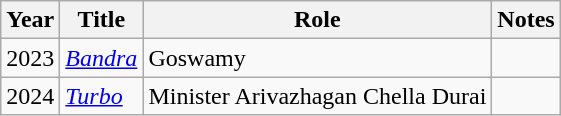<table class="wikitable sortable">
<tr style="text-align:center;">
<th scope="col">Year</th>
<th scope="col">Title</th>
<th scope="col">Role</th>
<th scope="col" class="unsortable">Notes</th>
</tr>
<tr>
<td>2023</td>
<td><em><a href='#'>Bandra</a></em></td>
<td>Goswamy</td>
<td></td>
</tr>
<tr>
<td>2024</td>
<td><em><a href='#'>Turbo</a></em></td>
<td>Minister Arivazhagan Chella Durai</td>
<td></td>
</tr>
</table>
